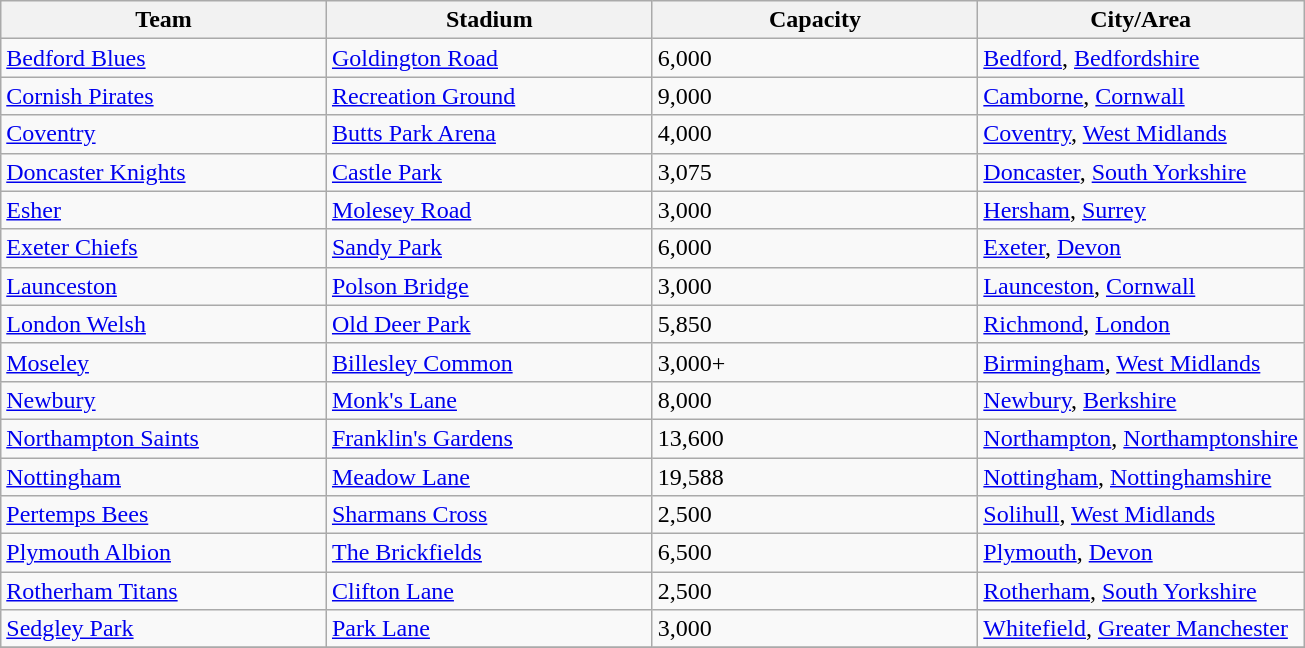<table class="wikitable sortable">
<tr>
<th width=25%>Team</th>
<th width=25%>Stadium</th>
<th width=25%>Capacity</th>
<th width=25%>City/Area</th>
</tr>
<tr>
<td><a href='#'>Bedford Blues</a></td>
<td><a href='#'>Goldington Road</a></td>
<td>6,000</td>
<td><a href='#'>Bedford</a>, <a href='#'>Bedfordshire</a></td>
</tr>
<tr>
<td><a href='#'>Cornish Pirates</a></td>
<td><a href='#'>Recreation Ground</a></td>
<td>9,000</td>
<td><a href='#'>Camborne</a>, <a href='#'>Cornwall</a></td>
</tr>
<tr>
<td><a href='#'>Coventry</a></td>
<td><a href='#'>Butts Park Arena</a></td>
<td>4,000</td>
<td><a href='#'>Coventry</a>, <a href='#'>West Midlands</a></td>
</tr>
<tr>
<td><a href='#'>Doncaster Knights</a></td>
<td><a href='#'>Castle Park</a></td>
<td>3,075</td>
<td><a href='#'>Doncaster</a>, <a href='#'>South Yorkshire</a></td>
</tr>
<tr>
<td><a href='#'>Esher</a></td>
<td><a href='#'>Molesey Road</a></td>
<td>3,000</td>
<td><a href='#'>Hersham</a>, <a href='#'>Surrey</a></td>
</tr>
<tr>
<td><a href='#'>Exeter Chiefs</a></td>
<td><a href='#'>Sandy Park</a></td>
<td>6,000</td>
<td><a href='#'>Exeter</a>, <a href='#'>Devon</a></td>
</tr>
<tr>
<td><a href='#'>Launceston</a></td>
<td><a href='#'>Polson Bridge</a></td>
<td>3,000</td>
<td><a href='#'>Launceston</a>, <a href='#'>Cornwall</a></td>
</tr>
<tr>
<td><a href='#'>London Welsh</a></td>
<td><a href='#'>Old Deer Park</a></td>
<td>5,850</td>
<td><a href='#'>Richmond</a>, <a href='#'>London</a></td>
</tr>
<tr>
<td><a href='#'>Moseley</a></td>
<td><a href='#'>Billesley Common</a></td>
<td>3,000+</td>
<td><a href='#'>Birmingham</a>, <a href='#'>West Midlands</a></td>
</tr>
<tr>
<td><a href='#'>Newbury</a></td>
<td><a href='#'>Monk's Lane</a></td>
<td>8,000</td>
<td><a href='#'>Newbury</a>, <a href='#'>Berkshire</a></td>
</tr>
<tr>
<td><a href='#'>Northampton Saints</a></td>
<td><a href='#'>Franklin's Gardens</a></td>
<td>13,600</td>
<td><a href='#'>Northampton</a>, <a href='#'>Northamptonshire</a></td>
</tr>
<tr>
<td><a href='#'>Nottingham</a></td>
<td><a href='#'>Meadow Lane</a></td>
<td>19,588</td>
<td><a href='#'>Nottingham</a>, <a href='#'>Nottinghamshire</a></td>
</tr>
<tr>
<td><a href='#'>Pertemps Bees</a></td>
<td><a href='#'>Sharmans Cross</a></td>
<td>2,500</td>
<td><a href='#'>Solihull</a>, <a href='#'>West Midlands</a></td>
</tr>
<tr>
<td><a href='#'>Plymouth Albion</a></td>
<td><a href='#'>The Brickfields</a></td>
<td>6,500</td>
<td><a href='#'>Plymouth</a>, <a href='#'>Devon</a></td>
</tr>
<tr>
<td><a href='#'>Rotherham Titans</a></td>
<td><a href='#'>Clifton Lane</a></td>
<td>2,500</td>
<td><a href='#'>Rotherham</a>, <a href='#'>South Yorkshire</a></td>
</tr>
<tr>
<td><a href='#'>Sedgley Park</a></td>
<td><a href='#'>Park Lane</a></td>
<td>3,000</td>
<td><a href='#'>Whitefield</a>, <a href='#'>Greater Manchester</a></td>
</tr>
<tr>
</tr>
</table>
